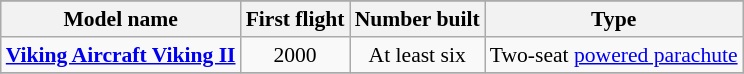<table class="wikitable" align=center style="font-size:90%;">
<tr>
</tr>
<tr style="background:#efefef;">
<th>Model name</th>
<th>First flight</th>
<th>Number built</th>
<th>Type</th>
</tr>
<tr>
<td align=left><strong><a href='#'>Viking Aircraft Viking II</a></strong></td>
<td align=center>2000</td>
<td align=center>At least six</td>
<td align=left>Two-seat <a href='#'>powered parachute</a></td>
</tr>
<tr>
</tr>
</table>
